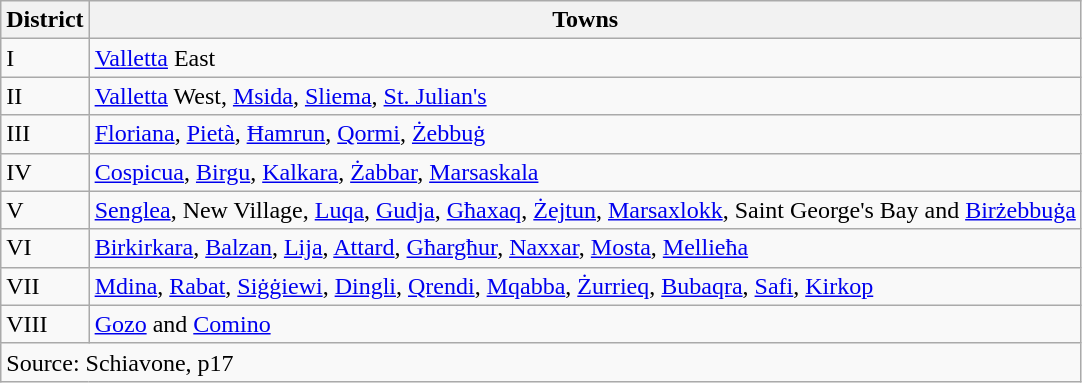<table class=wikitable>
<tr>
<th>District</th>
<th>Towns</th>
</tr>
<tr>
<td>I</td>
<td><a href='#'>Valletta</a> East</td>
</tr>
<tr>
<td>II</td>
<td><a href='#'>Valletta</a> West, <a href='#'>Msida</a>, <a href='#'>Sliema</a>, <a href='#'>St. Julian's</a></td>
</tr>
<tr>
<td>III</td>
<td><a href='#'>Floriana</a>, <a href='#'>Pietà</a>, <a href='#'>Ħamrun</a>, <a href='#'>Qormi</a>, <a href='#'>Żebbuġ</a></td>
</tr>
<tr>
<td>IV</td>
<td><a href='#'>Cospicua</a>, <a href='#'>Birgu</a>, <a href='#'>Kalkara</a>, <a href='#'>Żabbar</a>, <a href='#'>Marsaskala</a></td>
</tr>
<tr>
<td>V</td>
<td><a href='#'>Senglea</a>, New Village, <a href='#'>Luqa</a>, <a href='#'>Gudja</a>, <a href='#'>Għaxaq</a>, <a href='#'>Żejtun</a>, <a href='#'>Marsaxlokk</a>, Saint George's Bay and <a href='#'>Birżebbuġa</a></td>
</tr>
<tr>
<td>VI</td>
<td><a href='#'>Birkirkara</a>, <a href='#'>Balzan</a>, <a href='#'>Lija</a>, <a href='#'>Attard</a>, <a href='#'>Għargħur</a>, <a href='#'>Naxxar</a>, <a href='#'>Mosta</a>, <a href='#'>Mellieħa</a></td>
</tr>
<tr>
<td>VII</td>
<td><a href='#'>Mdina</a>, <a href='#'>Rabat</a>, <a href='#'>Siġġiewi</a>, <a href='#'>Dingli</a>, <a href='#'>Qrendi</a>, <a href='#'>Mqabba</a>, <a href='#'>Żurrieq</a>, <a href='#'>Bubaqra</a>, <a href='#'>Safi</a>, <a href='#'>Kirkop</a></td>
</tr>
<tr>
<td>VIII</td>
<td><a href='#'>Gozo</a> and <a href='#'>Comino</a></td>
</tr>
<tr>
<td colspan=2>Source: Schiavone, p17</td>
</tr>
</table>
